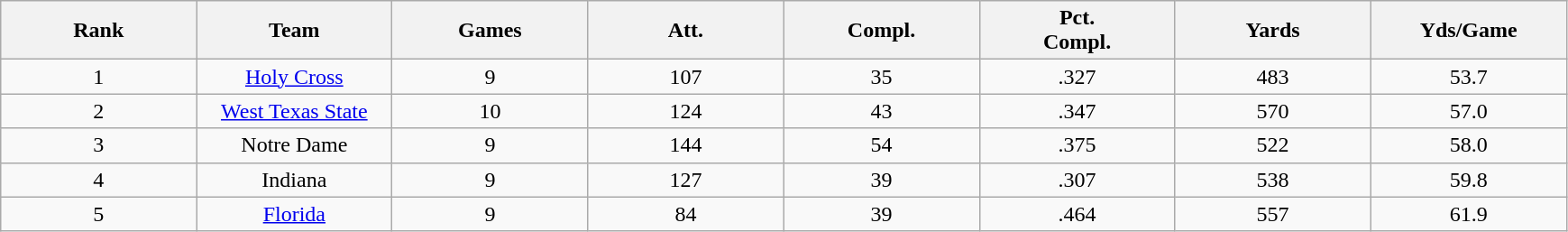<table class="wikitable sortable">
<tr>
<th bgcolor="#DDDDFF" width="10%">Rank</th>
<th bgcolor="#DDDDFF" width="10%">Team</th>
<th bgcolor="#DDDDFF" width="10%">Games</th>
<th bgcolor="#DDDDFF" width="10%">Att.</th>
<th bgcolor="#DDDDFF" width="10%">Compl.</th>
<th bgcolor="#DDDDFF" width="10%">Pct.<br>Compl.</th>
<th bgcolor="#DDDDFF" width="10%">Yards</th>
<th bgcolor="#DDDDFF" width="10%">Yds/Game</th>
</tr>
<tr align="center">
<td>1</td>
<td><a href='#'>Holy Cross</a></td>
<td>9</td>
<td>107</td>
<td>35</td>
<td>.327</td>
<td>483</td>
<td>53.7</td>
</tr>
<tr align="center">
<td>2</td>
<td><a href='#'>West Texas State</a></td>
<td>10</td>
<td>124</td>
<td>43</td>
<td>.347</td>
<td>570</td>
<td>57.0</td>
</tr>
<tr align="center">
<td>3</td>
<td>Notre Dame</td>
<td>9</td>
<td>144</td>
<td>54</td>
<td>.375</td>
<td>522</td>
<td>58.0</td>
</tr>
<tr align="center">
<td>4</td>
<td>Indiana</td>
<td>9</td>
<td>127</td>
<td>39</td>
<td>.307</td>
<td>538</td>
<td>59.8</td>
</tr>
<tr align="center">
<td>5</td>
<td><a href='#'>Florida</a></td>
<td>9</td>
<td>84</td>
<td>39</td>
<td>.464</td>
<td>557</td>
<td>61.9</td>
</tr>
</table>
